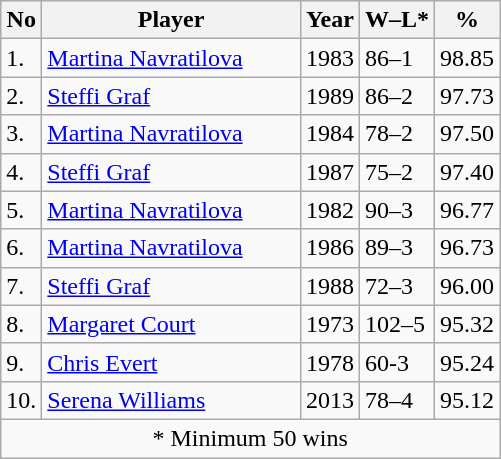<table class="wikitable" style="display:inline-table">
<tr>
<th>No</th>
<th style="width:165px;">Player</th>
<th>Year</th>
<th>W–L*</th>
<th>%</th>
</tr>
<tr>
<td>1.</td>
<td style="white-space: nowrap;"> <a href='#'>Martina Navratilova</a></td>
<td>1983</td>
<td>86–1</td>
<td>98.85</td>
</tr>
<tr>
<td>2.</td>
<td> <a href='#'>Steffi Graf</a></td>
<td>1989</td>
<td>86–2</td>
<td>97.73</td>
</tr>
<tr>
<td>3.</td>
<td> <a href='#'>Martina Navratilova</a></td>
<td>1984</td>
<td>78–2</td>
<td>97.50</td>
</tr>
<tr>
<td>4.</td>
<td> <a href='#'>Steffi Graf</a></td>
<td>1987</td>
<td>75–2</td>
<td>97.40</td>
</tr>
<tr>
<td>5.</td>
<td> <a href='#'>Martina Navratilova</a></td>
<td>1982</td>
<td>90–3</td>
<td>96.77</td>
</tr>
<tr>
<td>6.</td>
<td> <a href='#'>Martina Navratilova</a></td>
<td>1986</td>
<td>89–3</td>
<td>96.73</td>
</tr>
<tr>
<td>7.</td>
<td> <a href='#'>Steffi Graf</a></td>
<td>1988</td>
<td>72–3</td>
<td>96.00</td>
</tr>
<tr>
<td>8.</td>
<td> <a href='#'>Margaret Court</a></td>
<td>1973</td>
<td>102–5</td>
<td>95.32</td>
</tr>
<tr>
<td>9.</td>
<td> <a href='#'>Chris Evert</a></td>
<td>1978</td>
<td>60-3</td>
<td>95.24</td>
</tr>
<tr>
<td>10.</td>
<td> <a href='#'>Serena Williams</a></td>
<td>2013</td>
<td>78–4</td>
<td>95.12</td>
</tr>
<tr>
<td colspan=5 style="text-align:center;">* Minimum 50 wins</td>
</tr>
</table>
